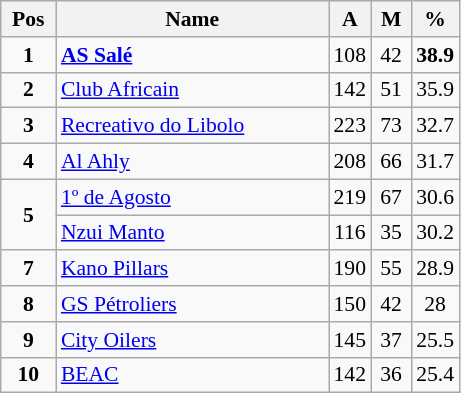<table class="wikitable" style="text-align:center; font-size:90%;">
<tr>
<th width=30px>Pos</th>
<th width=175px>Name</th>
<th width=20px>A</th>
<th width=20px>M</th>
<th width=25px>%</th>
</tr>
<tr>
<td><strong>1</strong></td>
<td align=left> <strong><a href='#'>AS Salé</a></strong></td>
<td>108</td>
<td>42</td>
<td><strong>38.9</strong></td>
</tr>
<tr>
<td><strong>2</strong></td>
<td align=left> <a href='#'>Club Africain</a></td>
<td>142</td>
<td>51</td>
<td>35.9</td>
</tr>
<tr>
<td><strong>3</strong></td>
<td align=left> <a href='#'>Recreativo do Libolo</a></td>
<td>223</td>
<td>73</td>
<td>32.7</td>
</tr>
<tr>
<td><strong>4</strong></td>
<td align=left> <a href='#'>Al Ahly</a></td>
<td>208</td>
<td>66</td>
<td>31.7</td>
</tr>
<tr>
<td rowspan=2><strong>5</strong></td>
<td align=left> <a href='#'>1º de Agosto</a></td>
<td>219</td>
<td>67</td>
<td>30.6</td>
</tr>
<tr>
<td align=left> <a href='#'>Nzui Manto</a></td>
<td>116</td>
<td>35</td>
<td>30.2</td>
</tr>
<tr>
<td><strong>7</strong></td>
<td align=left> <a href='#'>Kano Pillars</a></td>
<td>190</td>
<td>55</td>
<td>28.9</td>
</tr>
<tr>
<td><strong>8</strong></td>
<td align=left> <a href='#'>GS Pétroliers</a></td>
<td>150</td>
<td>42</td>
<td>28</td>
</tr>
<tr>
<td><strong>9</strong></td>
<td align=left> <a href='#'>City Oilers</a></td>
<td>145</td>
<td>37</td>
<td>25.5</td>
</tr>
<tr>
<td><strong>10</strong></td>
<td align=left> <a href='#'>BEAC</a></td>
<td>142</td>
<td>36</td>
<td>25.4</td>
</tr>
</table>
